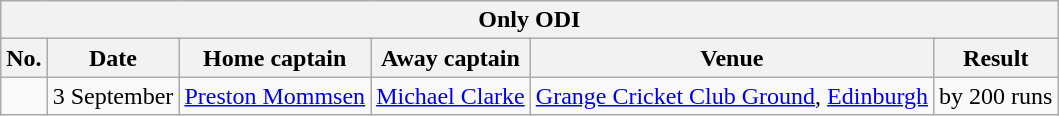<table class="wikitable">
<tr>
<th colspan="9">Only ODI</th>
</tr>
<tr>
<th>No.</th>
<th>Date</th>
<th>Home captain</th>
<th>Away captain</th>
<th>Venue</th>
<th>Result</th>
</tr>
<tr>
<td></td>
<td>3 September</td>
<td><a href='#'>Preston Mommsen</a></td>
<td><a href='#'>Michael Clarke</a></td>
<td><a href='#'>Grange Cricket Club Ground</a>, <a href='#'>Edinburgh</a></td>
<td> by 200 runs</td>
</tr>
</table>
